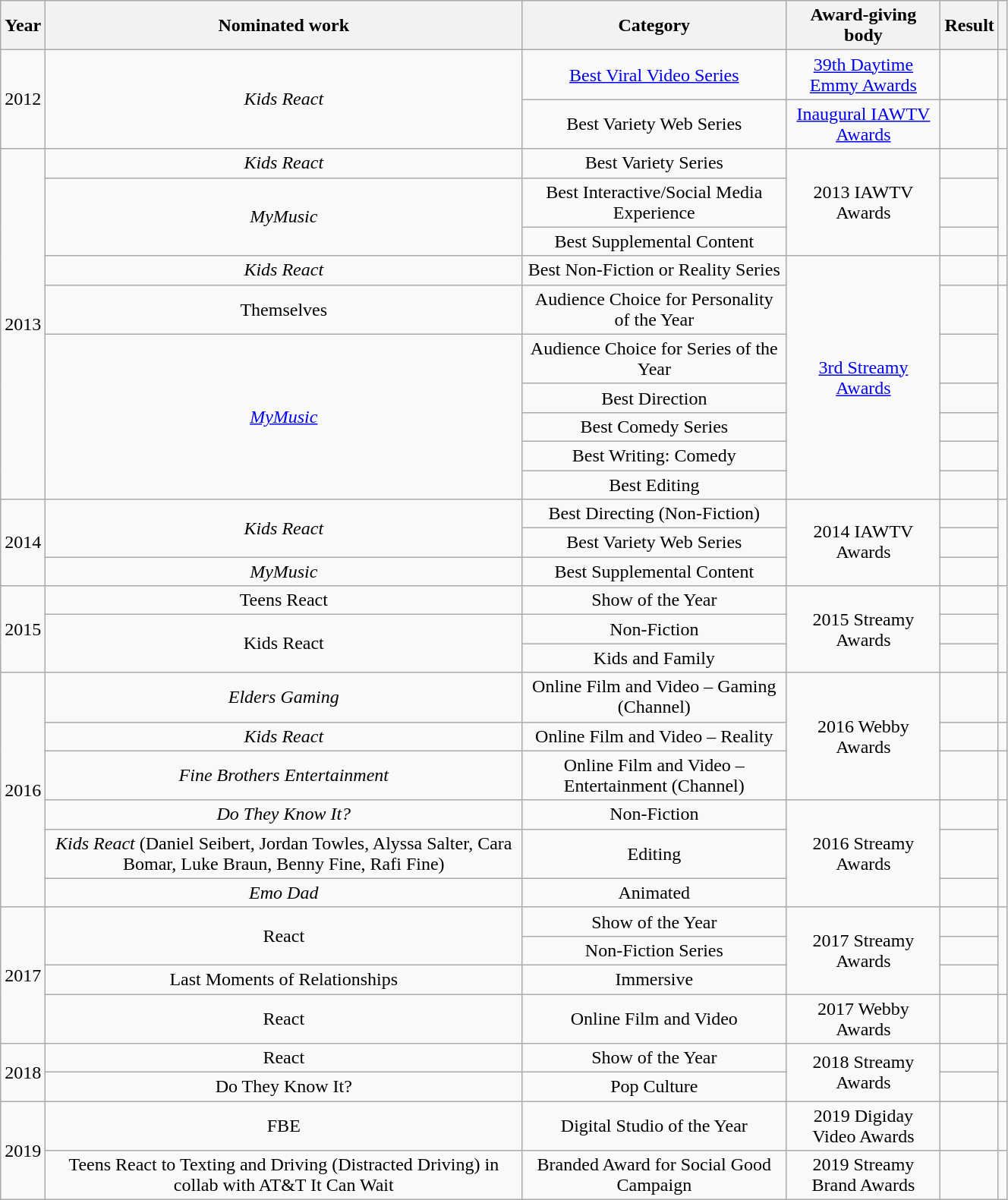<table class="wikitable" style="text-align:center" width=70%>
<tr>
<th>Year</th>
<th>Nominated work</th>
<th>Category</th>
<th>Award-giving body</th>
<th>Result</th>
<th></th>
</tr>
<tr>
<td rowspan="2">2012</td>
<td rowspan="2"><em>Kids React</em></td>
<td><a href='#'>Best Viral Video Series</a></td>
<td><a href='#'>39th Daytime Emmy Awards</a></td>
<td></td>
<td></td>
</tr>
<tr>
<td>Best Variety Web Series</td>
<td><a href='#'>Inaugural IAWTV Awards</a></td>
<td></td>
<td></td>
</tr>
<tr>
<td rowspan="10">2013</td>
<td><em>Kids React</em></td>
<td>Best Variety Series</td>
<td rowspan="3">2013 IAWTV Awards</td>
<td></td>
<td rowspan="3"></td>
</tr>
<tr>
<td rowspan="2"><em>MyMusic</em></td>
<td>Best Interactive/Social Media Experience</td>
<td></td>
</tr>
<tr>
<td>Best Supplemental Content</td>
<td></td>
</tr>
<tr>
<td><em>Kids React</em></td>
<td>Best Non-Fiction or Reality Series</td>
<td rowspan="7"><a href='#'>3rd Streamy Awards</a></td>
<td></td>
<td></td>
</tr>
<tr>
<td>Themselves</td>
<td>Audience Choice for Personality of the Year</td>
<td></td>
<td rowspan="6"></td>
</tr>
<tr>
<td rowspan="5"><em><a href='#'>MyMusic</a></em></td>
<td>Audience Choice for Series of the Year</td>
<td></td>
</tr>
<tr>
<td>Best Direction</td>
<td></td>
</tr>
<tr>
<td>Best Comedy Series</td>
<td></td>
</tr>
<tr>
<td>Best Writing: Comedy</td>
<td></td>
</tr>
<tr>
<td>Best Editing</td>
<td></td>
</tr>
<tr>
<td rowspan="3">2014</td>
<td rowspan="2"><em>Kids React</em></td>
<td>Best Directing (Non-Fiction)</td>
<td rowspan="3">2014 IAWTV Awards</td>
<td></td>
<td rowspan="3"></td>
</tr>
<tr>
<td>Best Variety Web Series</td>
<td></td>
</tr>
<tr>
<td><em>MyMusic</em></td>
<td>Best Supplemental Content</td>
<td></td>
</tr>
<tr>
<td rowspan="3">2015</td>
<td>Teens React</td>
<td>Show of the Year</td>
<td rowspan="3">2015 Streamy Awards</td>
<td></td>
<td rowspan="3"></td>
</tr>
<tr>
<td rowspan="2">Kids React</td>
<td>Non-Fiction</td>
<td></td>
</tr>
<tr>
<td>Kids and Family</td>
<td></td>
</tr>
<tr>
<td rowspan="6">2016</td>
<td rowspan="1"><em>Elders Gaming</em></td>
<td>Online Film and Video – Gaming (Channel)</td>
<td rowspan="3">2016 Webby Awards</td>
<td></td>
<td></td>
</tr>
<tr>
<td><em>Kids React</em></td>
<td>Online Film and Video – Reality</td>
<td></td>
<td></td>
</tr>
<tr>
<td><em>Fine Brothers Entertainment</em></td>
<td>Online Film and Video – Entertainment (Channel)</td>
<td></td>
<td></td>
</tr>
<tr>
<td><em>Do They Know It?</em></td>
<td>Non-Fiction</td>
<td rowspan="3">2016 Streamy Awards</td>
<td></td>
<td rowspan="3"></td>
</tr>
<tr>
<td><em>Kids React</em> (Daniel Seibert, Jordan Towles, Alyssa Salter, Cara Bomar, Luke Braun, Benny Fine, Rafi Fine)</td>
<td>Editing</td>
<td></td>
</tr>
<tr>
<td><em>Emo Dad</em></td>
<td>Animated</td>
<td></td>
</tr>
<tr>
<td rowspan="4">2017</td>
<td rowspan="2">React</td>
<td>Show of the Year</td>
<td rowspan="3">2017 Streamy Awards</td>
<td></td>
<td rowspan="3"></td>
</tr>
<tr>
<td>Non-Fiction Series</td>
<td></td>
</tr>
<tr>
<td>Last Moments of Relationships</td>
<td>Immersive</td>
<td></td>
</tr>
<tr>
<td>React</td>
<td>Online Film and Video</td>
<td 2017 Webby Awards>2017 Webby Awards</td>
<td></td>
<td></td>
</tr>
<tr>
<td rowspan="2">2018</td>
<td>React</td>
<td>Show of the Year</td>
<td rowspan="2">2018 Streamy Awards</td>
<td></td>
<td rowspan="2"></td>
</tr>
<tr>
<td>Do They Know It?</td>
<td>Pop Culture</td>
<td></td>
</tr>
<tr>
<td rowspan="2">2019</td>
<td>FBE</td>
<td>Digital Studio of the Year</td>
<td 2019 Digiday Video Awards>2019 Digiday Video Awards</td>
<td></td>
<td></td>
</tr>
<tr>
<td>Teens React to Texting and Driving (Distracted Driving) in collab with AT&T It Can Wait</td>
<td>Branded Award for Social Good Campaign</td>
<td 2019 Streamy Brand Awards>2019 Streamy Brand Awards</td>
<td></td>
<td></td>
</tr>
</table>
